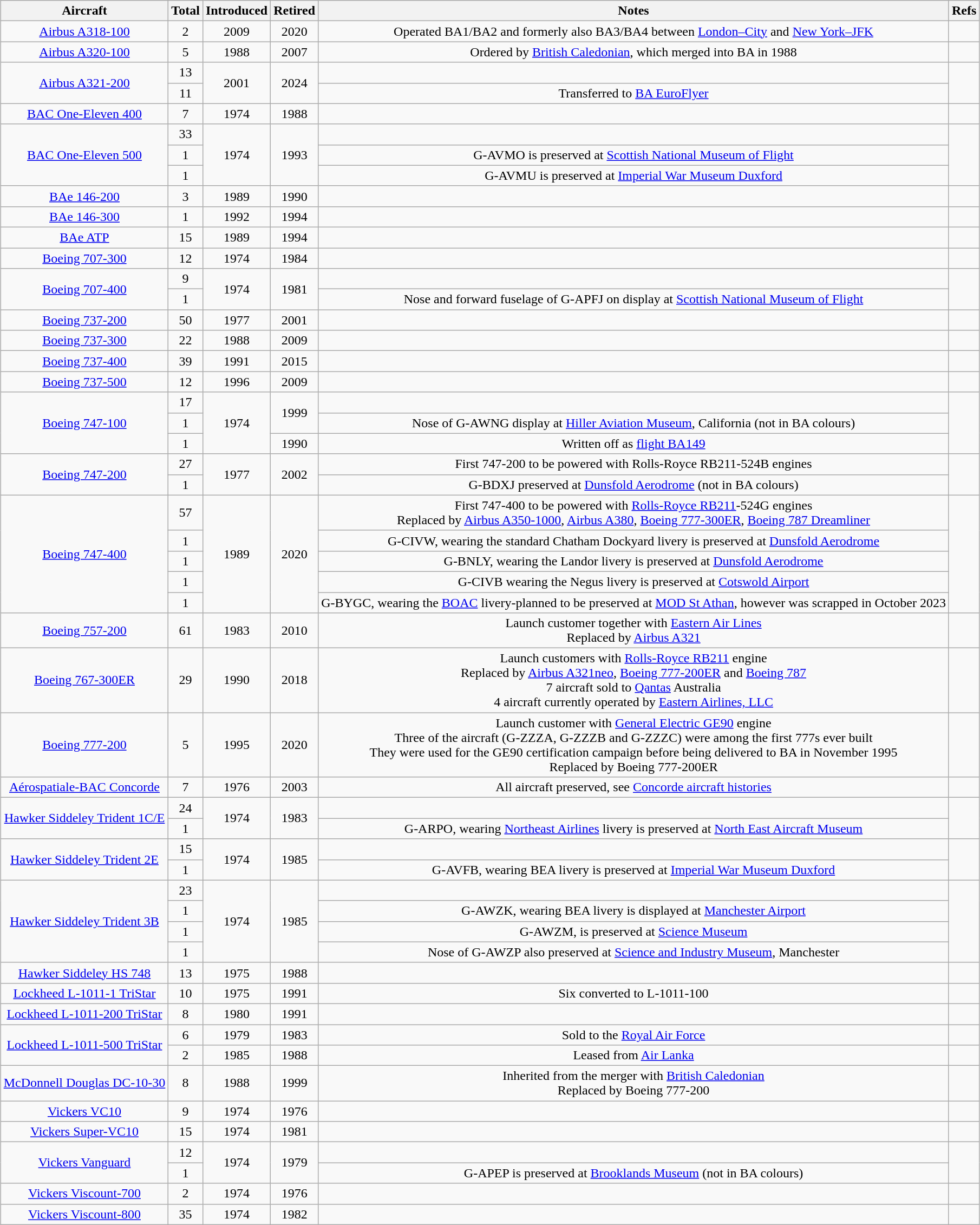<table class="wikitable" style="margin:0.5em auto;text-align:center;">
<tr>
<th>Aircraft</th>
<th>Total</th>
<th>Introduced</th>
<th>Retired</th>
<th>Notes</th>
<th>Refs</th>
</tr>
<tr>
<td><a href='#'>Airbus A318-100</a></td>
<td>2</td>
<td>2009</td>
<td>2020</td>
<td>Operated BA1/BA2 and formerly also BA3/BA4 between <a href='#'>London–City</a> and <a href='#'>New York–JFK</a></td>
<td></td>
</tr>
<tr>
<td><a href='#'>Airbus A320-100</a></td>
<td>5</td>
<td>1988</td>
<td>2007</td>
<td>Ordered by <a href='#'>British Caledonian</a>, which merged into BA in 1988</td>
<td></td>
</tr>
<tr>
<td rowspan="2"><a href='#'>Airbus A321-200</a></td>
<td>13</td>
<td rowspan="2">2001</td>
<td rowspan="2">2024</td>
<td></td>
<td rowspan="2"></td>
</tr>
<tr>
<td>11</td>
<td>Transferred to <a href='#'>BA EuroFlyer</a></td>
</tr>
<tr>
<td><a href='#'>BAC One-Eleven 400</a></td>
<td>7</td>
<td>1974</td>
<td>1988</td>
<td></td>
<td></td>
</tr>
<tr>
<td rowspan="3"><a href='#'>BAC One-Eleven 500</a></td>
<td>33</td>
<td rowspan="3">1974</td>
<td rowspan="3">1993</td>
<td></td>
<td rowspan="3"></td>
</tr>
<tr>
<td>1</td>
<td>G-AVMO is preserved at <a href='#'>Scottish National Museum of Flight</a></td>
</tr>
<tr>
<td>1</td>
<td>G-AVMU is preserved at <a href='#'>Imperial War Museum Duxford</a></td>
</tr>
<tr>
<td><a href='#'>BAe 146-200</a></td>
<td>3</td>
<td>1989</td>
<td>1990</td>
<td></td>
<td></td>
</tr>
<tr>
<td><a href='#'>BAe 146-300</a></td>
<td>1</td>
<td>1992</td>
<td>1994</td>
<td></td>
<td></td>
</tr>
<tr>
<td><a href='#'>BAe ATP</a></td>
<td>15</td>
<td>1989</td>
<td>1994</td>
<td></td>
<td></td>
</tr>
<tr>
<td><a href='#'>Boeing 707-300</a></td>
<td>12</td>
<td>1974</td>
<td>1984</td>
<td></td>
<td></td>
</tr>
<tr>
<td rowspan="2"><a href='#'>Boeing 707-400</a></td>
<td>9</td>
<td rowspan="2">1974</td>
<td rowspan="2">1981</td>
<td></td>
<td rowspan="2"></td>
</tr>
<tr>
<td>1</td>
<td>Nose and forward fuselage of G-APFJ on display at <a href='#'>Scottish National Museum of Flight</a></td>
</tr>
<tr>
<td><a href='#'>Boeing 737-200</a></td>
<td>50</td>
<td>1977</td>
<td>2001</td>
<td></td>
<td></td>
</tr>
<tr>
<td><a href='#'>Boeing 737-300</a></td>
<td>22</td>
<td>1988</td>
<td>2009</td>
<td></td>
<td></td>
</tr>
<tr>
<td><a href='#'>Boeing 737-400</a></td>
<td>39</td>
<td>1991</td>
<td>2015</td>
<td></td>
<td></td>
</tr>
<tr>
<td><a href='#'>Boeing 737-500</a></td>
<td>12</td>
<td>1996</td>
<td>2009</td>
<td></td>
<td></td>
</tr>
<tr>
<td rowspan="3"><a href='#'>Boeing 747-100</a></td>
<td>17</td>
<td rowspan="3">1974</td>
<td rowspan="2">1999</td>
<td></td>
<td rowspan="3"></td>
</tr>
<tr>
<td>1</td>
<td>Nose of G-AWNG display at <a href='#'>Hiller Aviation Museum</a>, California (not in BA colours)</td>
</tr>
<tr>
<td>1</td>
<td>1990</td>
<td>Written off as <a href='#'>flight BA149</a></td>
</tr>
<tr>
<td rowspan="2"><a href='#'>Boeing 747-200</a></td>
<td>27</td>
<td rowspan="2">1977</td>
<td rowspan="2">2002</td>
<td>First 747-200 to be powered with Rolls-Royce RB211-524B engines</td>
<td rowspan="2"></td>
</tr>
<tr>
<td>1</td>
<td>G-BDXJ preserved at <a href='#'>Dunsfold Aerodrome</a> (not in BA colours)</td>
</tr>
<tr>
<td rowspan="5"><a href='#'>Boeing 747-400</a></td>
<td>57</td>
<td rowspan="5">1989</td>
<td rowspan="5">2020</td>
<td>First 747-400 to be powered with <a href='#'>Rolls-Royce RB211</a>-524G engines<br>Replaced by <a href='#'>Airbus A350-1000</a>, <a href='#'>Airbus A380</a>, <a href='#'>Boeing 777-300ER</a>, <a href='#'>Boeing 787 Dreamliner</a></td>
<td rowspan="5"></td>
</tr>
<tr>
<td>1</td>
<td>G-CIVW, wearing the standard Chatham Dockyard livery is preserved at <a href='#'>Dunsfold Aerodrome</a></td>
</tr>
<tr>
<td>1</td>
<td>G-BNLY, wearing the Landor livery is preserved at <a href='#'>Dunsfold Aerodrome</a></td>
</tr>
<tr>
<td>1</td>
<td>G-CIVB wearing the Negus livery is preserved at <a href='#'>Cotswold Airport</a></td>
</tr>
<tr>
<td>1</td>
<td>G-BYGC, wearing the <a href='#'>BOAC</a> livery-planned to be preserved at <a href='#'>MOD St Athan</a>, however was scrapped in October 2023</td>
</tr>
<tr>
<td><a href='#'>Boeing 757-200</a></td>
<td>61</td>
<td>1983</td>
<td>2010</td>
<td>Launch customer together with <a href='#'>Eastern Air Lines</a><br>Replaced by <a href='#'>Airbus A321</a></td>
<td></td>
</tr>
<tr>
<td><a href='#'>Boeing 767-300ER</a></td>
<td>29</td>
<td>1990</td>
<td>2018</td>
<td>Launch customers with <a href='#'>Rolls-Royce RB211</a> engine<br>Replaced by <a href='#'>Airbus A321neo</a>, <a href='#'>Boeing 777-200ER</a> and <a href='#'>Boeing 787</a><br>7 aircraft sold to <a href='#'>Qantas</a> Australia<br>4 aircraft currently operated by <a href='#'>Eastern Airlines, LLC</a></td>
<td></td>
</tr>
<tr>
<td><a href='#'>Boeing 777-200</a></td>
<td>5</td>
<td>1995</td>
<td>2020</td>
<td>Launch customer with <a href='#'>General Electric GE90</a> engine<br>Three of the aircraft (G-ZZZA, G-ZZZB and G-ZZZC) were among the first 777s ever built<br>They were used for the GE90 certification campaign before being delivered to BA in November 1995<br>Replaced by Boeing 777-200ER</td>
<td></td>
</tr>
<tr>
<td><a href='#'>Aérospatiale-BAC Concorde</a></td>
<td>7</td>
<td>1976</td>
<td>2003</td>
<td>All aircraft preserved, see <a href='#'>Concorde aircraft histories</a></td>
<td></td>
</tr>
<tr>
<td rowspan="2"><a href='#'>Hawker Siddeley Trident 1C/E</a></td>
<td>24</td>
<td rowspan="2">1974</td>
<td rowspan="2">1983</td>
<td></td>
<td rowspan="2"></td>
</tr>
<tr>
<td>1</td>
<td>G-ARPO, wearing <a href='#'>Northeast Airlines</a> livery is preserved at <a href='#'>North East Aircraft Museum</a></td>
</tr>
<tr>
<td rowspan="2"><a href='#'>Hawker Siddeley Trident 2E</a></td>
<td>15</td>
<td rowspan="2">1974</td>
<td rowspan="2">1985</td>
<td></td>
<td rowspan="2"></td>
</tr>
<tr>
<td>1</td>
<td>G-AVFB, wearing BEA livery is preserved at <a href='#'>Imperial War Museum Duxford</a></td>
</tr>
<tr>
<td rowspan="4"><a href='#'>Hawker Siddeley Trident 3B</a></td>
<td>23</td>
<td rowspan="4">1974</td>
<td rowspan="4">1985</td>
<td></td>
<td rowspan="4"></td>
</tr>
<tr>
<td>1</td>
<td>G-AWZK, wearing BEA livery is displayed at <a href='#'>Manchester Airport</a></td>
</tr>
<tr>
<td>1</td>
<td>G-AWZM, is preserved at <a href='#'>Science Museum</a></td>
</tr>
<tr>
<td>1</td>
<td>Nose of G-AWZP also preserved at <a href='#'>Science and Industry Museum</a>, Manchester</td>
</tr>
<tr>
<td><a href='#'>Hawker Siddeley HS 748</a></td>
<td>13</td>
<td>1975</td>
<td>1988</td>
<td></td>
<td></td>
</tr>
<tr>
<td><a href='#'>Lockheed L-1011-1 TriStar</a></td>
<td>10</td>
<td>1975</td>
<td>1991</td>
<td>Six converted to L-1011-100</td>
<td></td>
</tr>
<tr>
<td><a href='#'>Lockheed L-1011-200 TriStar</a></td>
<td>8</td>
<td>1980</td>
<td>1991</td>
<td></td>
<td></td>
</tr>
<tr>
<td rowspan="2"><a href='#'>Lockheed L-1011-500 TriStar</a></td>
<td>6</td>
<td>1979</td>
<td>1983</td>
<td>Sold to the <a href='#'>Royal Air Force</a></td>
<td></td>
</tr>
<tr>
<td>2</td>
<td>1985</td>
<td>1988</td>
<td>Leased from <a href='#'>Air Lanka</a></td>
<td></td>
</tr>
<tr>
<td><a href='#'>McDonnell Douglas DC-10-30</a></td>
<td>8</td>
<td>1988</td>
<td>1999</td>
<td>Inherited from the merger with <a href='#'>British Caledonian</a><br>Replaced by Boeing 777-200</td>
<td></td>
</tr>
<tr>
<td><a href='#'>Vickers VC10</a></td>
<td>9</td>
<td>1974</td>
<td>1976</td>
<td></td>
<td></td>
</tr>
<tr>
<td><a href='#'>Vickers Super-VC10</a></td>
<td>15</td>
<td>1974</td>
<td>1981</td>
<td></td>
<td></td>
</tr>
<tr>
<td rowspan="2"><a href='#'>Vickers Vanguard</a></td>
<td>12</td>
<td rowspan="2">1974</td>
<td rowspan="2">1979</td>
<td></td>
<td rowspan="2"></td>
</tr>
<tr>
<td>1</td>
<td>G-APEP is preserved at <a href='#'>Brooklands Museum</a> (not in BA colours)</td>
</tr>
<tr>
<td><a href='#'>Vickers Viscount-700</a></td>
<td>2</td>
<td>1974</td>
<td>1976</td>
<td></td>
<td></td>
</tr>
<tr>
<td><a href='#'>Vickers Viscount-800</a></td>
<td>35</td>
<td>1974</td>
<td>1982</td>
<td></td>
<td></td>
</tr>
</table>
